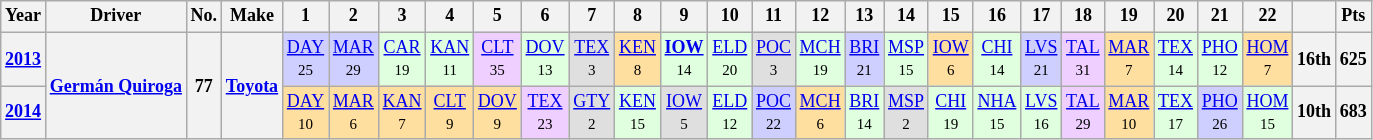<table class="wikitable" style="text-align:center; font-size:75%">
<tr>
<th>Year</th>
<th>Driver</th>
<th>No.</th>
<th>Make</th>
<th>1</th>
<th>2</th>
<th>3</th>
<th>4</th>
<th>5</th>
<th>6</th>
<th>7</th>
<th>8</th>
<th>9</th>
<th>10</th>
<th>11</th>
<th>12</th>
<th>13</th>
<th>14</th>
<th>15</th>
<th>16</th>
<th>17</th>
<th>18</th>
<th>19</th>
<th>20</th>
<th>21</th>
<th>22</th>
<th></th>
<th>Pts</th>
</tr>
<tr>
<th><a href='#'>2013</a></th>
<th rowspan=2><a href='#'>Germán Quiroga</a></th>
<th rowspan=2>77</th>
<th rowspan=2><a href='#'>Toyota</a></th>
<td style="background:#CFCFFF;"><a href='#'>DAY</a><br><small>25</small></td>
<td style="background:#CFCFFF;"><a href='#'>MAR</a><br><small>29</small></td>
<td style="background:#DFFFDF;"><a href='#'>CAR</a><br><small>19</small></td>
<td style="background:#DFFFDF;"><a href='#'>KAN</a><br><small>11</small></td>
<td style="background:#EFCFFF;"><a href='#'>CLT</a><br><small>35</small></td>
<td style="background:#DFFFDF;"><a href='#'>DOV</a><br><small>13</small></td>
<td style="background:#DFDFDF;"><a href='#'>TEX</a><br><small>3</small></td>
<td style="background:#FFDF9F;"><a href='#'>KEN</a><br><small>8</small></td>
<td style="background:#DFFFDF;"><strong><a href='#'>IOW</a></strong><br><small>14</small></td>
<td style="background:#DFFFDF;"><a href='#'>ELD</a><br><small>20</small></td>
<td style="background:#DFDFDF;"><a href='#'>POC</a><br><small>3</small></td>
<td style="background:#DFFFDF;"><a href='#'>MCH</a><br><small>19</small></td>
<td style="background:#CFCFFF;"><a href='#'>BRI</a><br><small>21</small></td>
<td style="background:#DFFFDF;"><a href='#'>MSP</a><br><small>15</small></td>
<td style="background:#FFDF9F;"><a href='#'>IOW</a><br><small>6</small></td>
<td style="background:#DFFFDF;"><a href='#'>CHI</a><br><small>14</small></td>
<td style="background:#CFCFFF;"><a href='#'>LVS</a><br><small>21</small></td>
<td style="background:#EFCFFF;"><a href='#'>TAL</a><br><small>31</small></td>
<td style="background:#FFDF9F;"><a href='#'>MAR</a><br><small>7</small></td>
<td style="background:#DFFFDF;"><a href='#'>TEX</a><br><small>14</small></td>
<td style="background:#DFFFDF;"><a href='#'>PHO</a><br><small>12</small></td>
<td style="background:#FFDF9F;"><a href='#'>HOM</a><br><small>7</small></td>
<th>16th</th>
<th>625</th>
</tr>
<tr>
<th><a href='#'>2014</a></th>
<td style="background:#FFDF9F;"><a href='#'>DAY</a><br><small>10</small></td>
<td style="background:#FFDF9F;"><a href='#'>MAR</a><br><small>6</small></td>
<td style="background:#FFDF9F;"><a href='#'>KAN</a><br><small>7</small></td>
<td style="background:#FFDF9F;"><a href='#'>CLT</a><br><small>9</small></td>
<td style="background:#FFDF9F;"><a href='#'>DOV</a><br><small>9</small></td>
<td style="background:#EFCFFF;"><a href='#'>TEX</a><br><small>23</small></td>
<td style="background:#DFDFDF;"><a href='#'>GTY</a><br><small>2</small></td>
<td style="background:#DFFFDF;"><a href='#'>KEN</a><br><small>15</small></td>
<td style="background:#DFDFDF;"><a href='#'>IOW</a><br><small>5</small></td>
<td style="background:#DFFFDF;"><a href='#'>ELD</a><br><small>12</small></td>
<td style="background:#CFCFFF;"><a href='#'>POC</a><br><small>22</small></td>
<td style="background:#FFDF9F;"><a href='#'>MCH</a><br><small>6</small></td>
<td style="background:#DFFFDF;"><a href='#'>BRI</a><br><small>14</small></td>
<td style="background:#DFDFDF;"><a href='#'>MSP</a><br><small>2</small></td>
<td style="background:#DFFFDF;"><a href='#'>CHI</a><br><small>19</small></td>
<td style="background:#DFFFDF;"><a href='#'>NHA</a><br><small>15</small></td>
<td style="background:#DFFFDF;"><a href='#'>LVS</a><br><small>16</small></td>
<td style="background:#EFCFFF;"><a href='#'>TAL</a><br><small>29</small></td>
<td style="background:#FFDF9F;"><a href='#'>MAR</a><br><small>10</small></td>
<td style="background:#DFFFDF;"><a href='#'>TEX</a><br><small>17</small></td>
<td style="background:#CFCFFF;"><a href='#'>PHO</a><br><small>26</small></td>
<td style="background:#DFFFDF;"><a href='#'>HOM</a><br><small>15</small></td>
<th>10th</th>
<th>683</th>
</tr>
</table>
